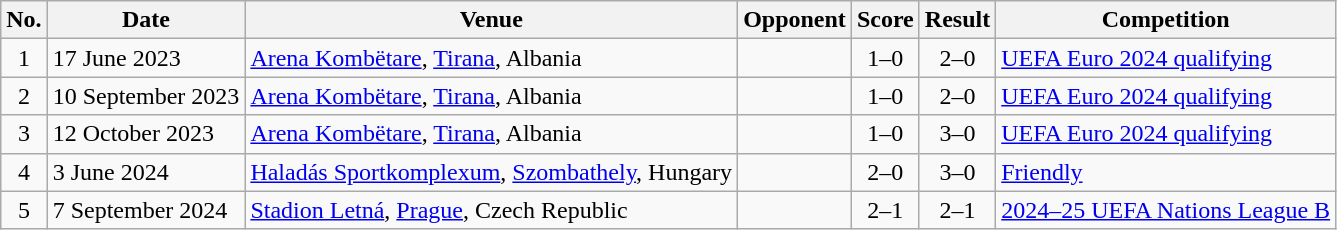<table class="wikitable sortable">
<tr>
<th scope="col">No.</th>
<th scope="col">Date</th>
<th scope="col">Venue</th>
<th scope="col">Opponent</th>
<th scope="col">Score</th>
<th scope="col">Result</th>
<th scope="col">Competition</th>
</tr>
<tr>
<td style="text-align:center">1</td>
<td>17 June 2023</td>
<td><a href='#'>Arena Kombëtare</a>, <a href='#'>Tirana</a>, Albania</td>
<td></td>
<td style="text-align:center">1–0</td>
<td style="text-align:center">2–0</td>
<td><a href='#'>UEFA Euro 2024 qualifying</a></td>
</tr>
<tr>
<td style="text-align:center">2</td>
<td>10 September 2023</td>
<td><a href='#'>Arena Kombëtare</a>, <a href='#'>Tirana</a>, Albania</td>
<td></td>
<td style="text-align:center">1–0</td>
<td style="text-align:center">2–0</td>
<td><a href='#'>UEFA Euro 2024 qualifying</a></td>
</tr>
<tr>
<td style="text-align:center">3</td>
<td>12 October 2023</td>
<td><a href='#'>Arena Kombëtare</a>, <a href='#'>Tirana</a>, Albania</td>
<td></td>
<td style="text-align:center">1–0</td>
<td style="text-align:center">3–0</td>
<td><a href='#'>UEFA Euro 2024 qualifying</a></td>
</tr>
<tr>
<td style="text-align:center">4</td>
<td>3 June 2024</td>
<td><a href='#'>Haladás Sportkomplexum</a>, <a href='#'>Szombathely</a>, Hungary</td>
<td></td>
<td style="text-align:center">2–0</td>
<td style="text-align:center">3–0</td>
<td><a href='#'>Friendly</a></td>
</tr>
<tr>
<td style="text-align:center">5</td>
<td>7 September 2024</td>
<td><a href='#'>Stadion Letná</a>, <a href='#'>Prague</a>, Czech Republic</td>
<td></td>
<td style="text-align:center">2–1</td>
<td style="text-align:center">2–1</td>
<td><a href='#'>2024–25 UEFA Nations League B</a></td>
</tr>
</table>
